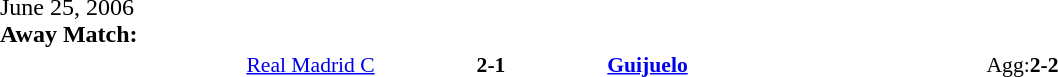<table width=100% cellspacing=1>
<tr>
<th width=20%></th>
<th width=12%></th>
<th width=20%></th>
<th></th>
</tr>
<tr>
<td>June 25, 2006<br><strong>Away Match:</strong></td>
</tr>
<tr style=font-size:90%>
<td align=right><a href='#'>Real Madrid C</a></td>
<td align=center><strong>2-1</strong></td>
<td><strong><a href='#'>Guijuelo</a></strong></td>
<td>Agg:<strong>2-2</strong></td>
</tr>
</table>
